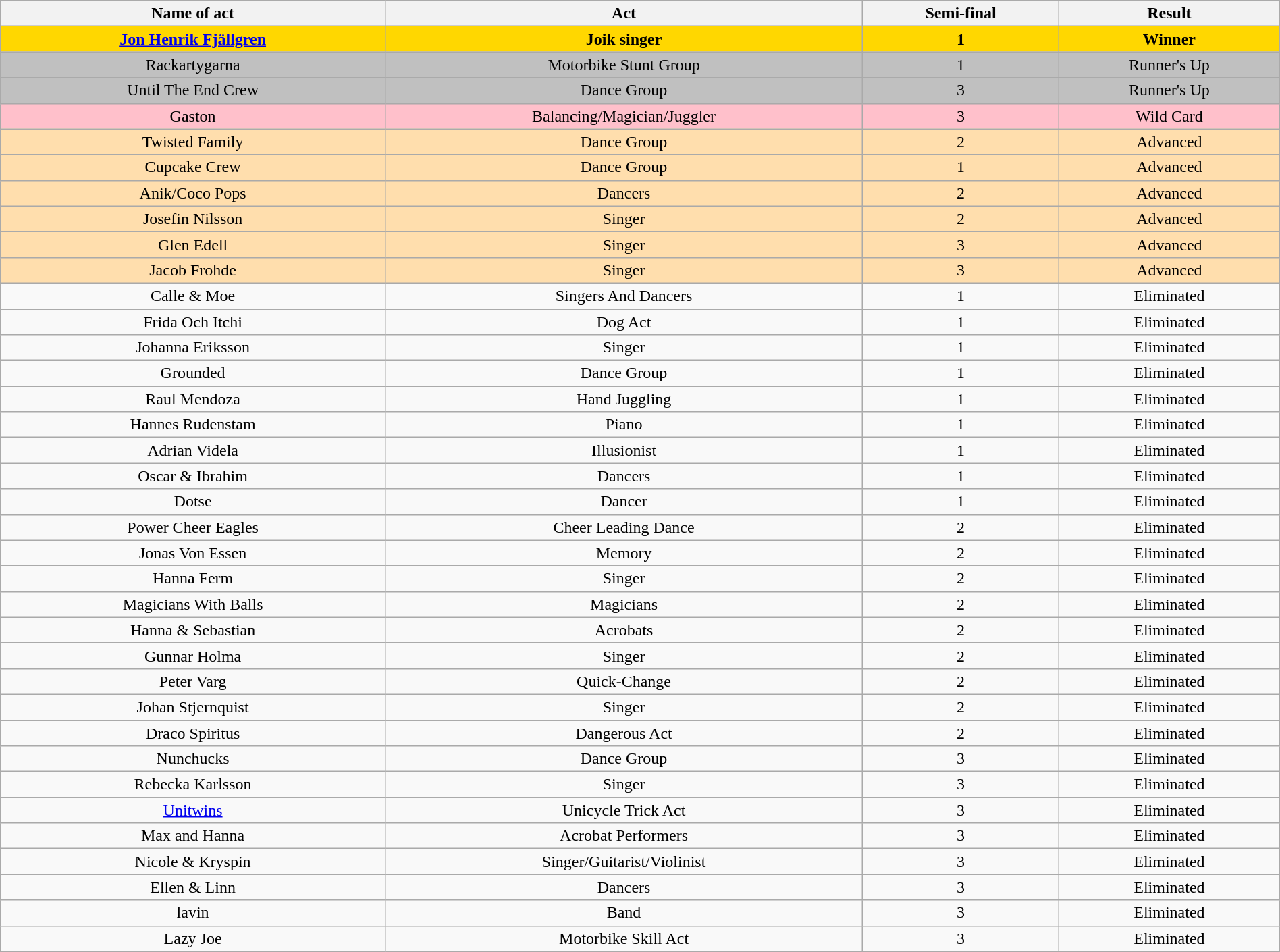<table class="wikitable sortable"  style="width:100%; text-align:center;">
<tr valign="top">
<th>Name of act</th>
<th>Act</th>
<th>Semi-final</th>
<th>Result</th>
</tr>
<tr style="background:gold;">
<td><strong><a href='#'>Jon Henrik Fjällgren</a></strong></td>
<td><strong>Joik singer</strong></td>
<td><strong>1</strong></td>
<td><strong>Winner</strong></td>
</tr>
<tr style="background:Silver;">
<td>Rackartygarna</td>
<td>Motorbike Stunt Group</td>
<td>1</td>
<td>Runner's Up</td>
</tr>
<tr style="background:Silver;">
<td>Until The End Crew</td>
<td>Dance Group</td>
<td>3</td>
<td>Runner's Up</td>
</tr>
<tr style="background:Pink;">
<td>Gaston</td>
<td>Balancing/Magician/Juggler</td>
<td>3</td>
<td>Wild Card</td>
</tr>
<tr style="background:NavajoWhite;">
<td>Twisted Family</td>
<td>Dance Group</td>
<td>2</td>
<td>Advanced</td>
</tr>
<tr style="background:NavajoWhite;">
<td>Cupcake Crew</td>
<td>Dance Group</td>
<td>1</td>
<td>Advanced</td>
</tr>
<tr style="background:NavajoWhite;">
<td>Anik/Coco Pops</td>
<td>Dancers</td>
<td>2</td>
<td>Advanced</td>
</tr>
<tr style="background:NavajoWhite;">
<td>Josefin Nilsson</td>
<td>Singer</td>
<td>2</td>
<td>Advanced</td>
</tr>
<tr style="background:NavajoWhite;">
<td>Glen Edell</td>
<td>Singer</td>
<td>3</td>
<td>Advanced</td>
</tr>
<tr style="background:NavajoWhite;">
<td>Jacob Frohde</td>
<td>Singer</td>
<td>3</td>
<td>Advanced</td>
</tr>
<tr>
<td>Calle & Moe</td>
<td>Singers And Dancers</td>
<td>1</td>
<td>Eliminated</td>
</tr>
<tr>
<td>Frida Och Itchi</td>
<td>Dog Act</td>
<td>1</td>
<td>Eliminated</td>
</tr>
<tr>
<td>Johanna Eriksson</td>
<td>Singer</td>
<td>1</td>
<td>Eliminated</td>
</tr>
<tr>
<td>Grounded</td>
<td>Dance Group</td>
<td>1</td>
<td>Eliminated</td>
</tr>
<tr>
<td>Raul Mendoza</td>
<td>Hand Juggling</td>
<td>1</td>
<td>Eliminated</td>
</tr>
<tr>
<td>Hannes Rudenstam</td>
<td>Piano</td>
<td>1</td>
<td>Eliminated</td>
</tr>
<tr>
<td>Adrian Videla</td>
<td>Illusionist</td>
<td>1</td>
<td>Eliminated</td>
</tr>
<tr>
<td>Oscar & Ibrahim</td>
<td>Dancers</td>
<td>1</td>
<td>Eliminated</td>
</tr>
<tr>
<td>Dotse</td>
<td>Dancer</td>
<td>1</td>
<td>Eliminated</td>
</tr>
<tr>
<td>Power Cheer Eagles</td>
<td>Cheer Leading Dance</td>
<td>2</td>
<td>Eliminated</td>
</tr>
<tr>
<td>Jonas Von Essen</td>
<td>Memory</td>
<td>2</td>
<td>Eliminated</td>
</tr>
<tr>
<td>Hanna Ferm</td>
<td>Singer</td>
<td>2</td>
<td>Eliminated</td>
</tr>
<tr>
<td>Magicians With Balls</td>
<td>Magicians</td>
<td>2</td>
<td>Eliminated</td>
</tr>
<tr>
<td>Hanna & Sebastian</td>
<td>Acrobats</td>
<td>2</td>
<td>Eliminated</td>
</tr>
<tr>
<td>Gunnar Holma</td>
<td>Singer</td>
<td>2</td>
<td>Eliminated</td>
</tr>
<tr>
<td>Peter Varg</td>
<td>Quick-Change</td>
<td>2</td>
<td>Eliminated</td>
</tr>
<tr>
<td>Johan Stjernquist</td>
<td>Singer</td>
<td>2</td>
<td>Eliminated</td>
</tr>
<tr>
<td>Draco Spiritus</td>
<td>Dangerous Act</td>
<td>2</td>
<td>Eliminated</td>
</tr>
<tr>
<td>Nunchucks</td>
<td>Dance Group</td>
<td>3</td>
<td>Eliminated</td>
</tr>
<tr>
<td>Rebecka Karlsson</td>
<td>Singer</td>
<td>3</td>
<td>Eliminated</td>
</tr>
<tr>
<td><a href='#'>Unitwins</a></td>
<td>Unicycle Trick Act</td>
<td>3</td>
<td>Eliminated</td>
</tr>
<tr>
<td>Max and Hanna</td>
<td>Acrobat Performers</td>
<td>3</td>
<td>Eliminated</td>
</tr>
<tr>
<td>Nicole & Kryspin</td>
<td>Singer/Guitarist/Violinist</td>
<td>3</td>
<td>Eliminated</td>
</tr>
<tr>
<td>Ellen & Linn</td>
<td>Dancers</td>
<td>3</td>
<td>Eliminated</td>
</tr>
<tr>
<td>lavin</td>
<td>Band</td>
<td>3</td>
<td>Eliminated</td>
</tr>
<tr>
<td>Lazy Joe</td>
<td>Motorbike Skill Act</td>
<td>3</td>
<td>Eliminated</td>
</tr>
</table>
